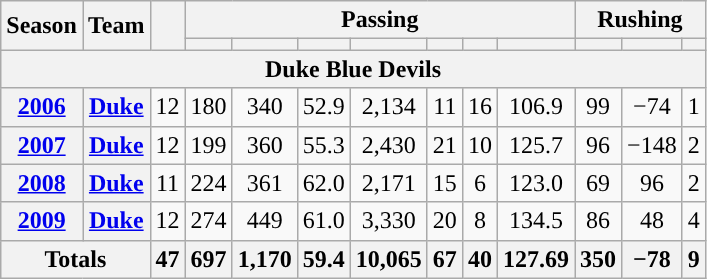<table class="wikitable" style="text-align:center;">
<tr>
<th rowspan="2">Season</th>
<th rowspan="2">Team</th>
<th rowspan="2"></th>
<th colspan="7">Passing</th>
<th colspan="3">Rushing</th>
</tr>
<tr>
<th></th>
<th></th>
<th></th>
<th></th>
<th></th>
<th></th>
<th></th>
<th></th>
<th></th>
<th></th>
</tr>
<tr>
<th colspan="16">Duke Blue Devils</th>
</tr>
<tr>
<th><a href='#'>2006</a></th>
<th><a href='#'>Duke</a></th>
<td>12</td>
<td>180</td>
<td>340</td>
<td>52.9</td>
<td>2,134</td>
<td>11</td>
<td>16</td>
<td>106.9</td>
<td>99</td>
<td>−74</td>
<td>1</td>
</tr>
<tr>
<th><a href='#'>2007</a></th>
<th><a href='#'>Duke</a></th>
<td>12</td>
<td>199</td>
<td>360</td>
<td>55.3</td>
<td>2,430</td>
<td>21</td>
<td>10</td>
<td>125.7</td>
<td>96</td>
<td>−148</td>
<td>2</td>
</tr>
<tr>
<th><a href='#'>2008</a></th>
<th><a href='#'>Duke</a></th>
<td>11</td>
<td>224</td>
<td>361</td>
<td>62.0</td>
<td>2,171</td>
<td>15</td>
<td>6</td>
<td>123.0</td>
<td>69</td>
<td>96</td>
<td>2</td>
</tr>
<tr>
<th><a href='#'>2009</a></th>
<th><a href='#'>Duke</a></th>
<td>12</td>
<td>274</td>
<td>449</td>
<td>61.0</td>
<td>3,330</td>
<td>20</td>
<td>8</td>
<td>134.5</td>
<td>86</td>
<td>48</td>
<td>4</td>
</tr>
<tr>
<th colspan="2">Totals</th>
<th>47</th>
<th>697</th>
<th>1,170</th>
<th>59.4</th>
<th>10,065</th>
<th>67</th>
<th>40</th>
<th>127.69</th>
<th>350</th>
<th>−78</th>
<th>9</th>
</tr>
</table>
